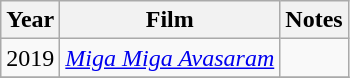<table class="wikitable sortable">
<tr>
<th>Year</th>
<th>Film</th>
<th class=unsortable>Notes</th>
</tr>
<tr>
<td>2019</td>
<td><em><a href='#'>Miga Miga Avasaram</a></em></td>
<td></td>
</tr>
<tr>
</tr>
</table>
